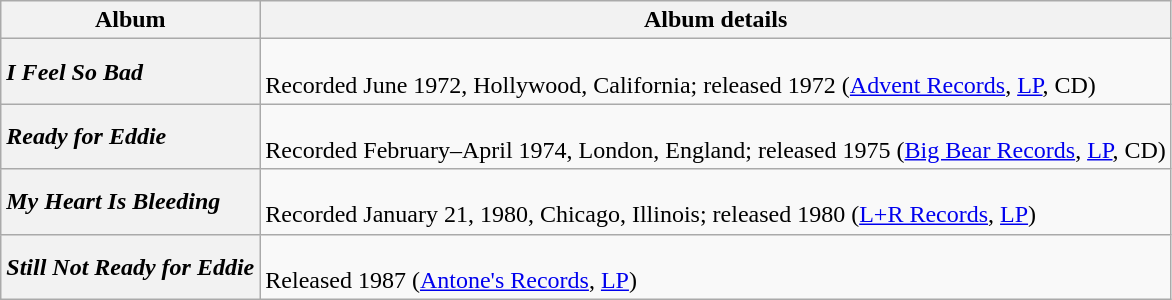<table class="wikitable plainrowheaders" style="text-align:left">
<tr>
<th scope=col>Album</th>
<th scope=col>Album details</th>
</tr>
<tr>
<th scope=row style="text-align:left"><em>I Feel So Bad</em></th>
<td><br>Recorded June 1972, Hollywood, California; released 1972 (<a href='#'>Advent Records</a>, <a href='#'>LP</a>, CD)</td>
</tr>
<tr>
<th scope=row style="text-align:left"><em>Ready for Eddie</em></th>
<td><br>Recorded February–April 1974, London, England; released 1975 (<a href='#'>Big Bear Records</a>, <a href='#'>LP</a>, CD)</td>
</tr>
<tr>
<th scope=row style="text-align:left"><em>My Heart Is Bleeding</em></th>
<td><br>Recorded January 21, 1980, Chicago, Illinois; released 1980 (<a href='#'>L+R Records</a>, <a href='#'>LP</a>)</td>
</tr>
<tr>
<th scope=row style="text-align:left"><em>Still Not Ready for Eddie</em></th>
<td><br>Released 1987 (<a href='#'>Antone's Records</a>, <a href='#'>LP</a>)</td>
</tr>
</table>
